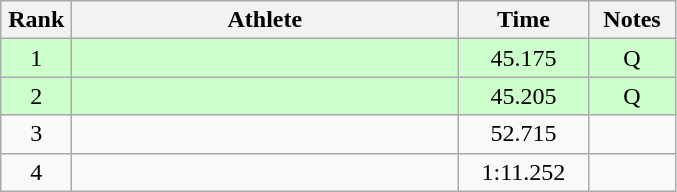<table class=wikitable style="text-align:center">
<tr>
<th width=40>Rank</th>
<th width=250>Athlete</th>
<th width=80>Time</th>
<th width=50>Notes</th>
</tr>
<tr bgcolor="ccffcc">
<td>1</td>
<td align=left></td>
<td>45.175</td>
<td>Q</td>
</tr>
<tr bgcolor="ccffcc">
<td>2</td>
<td align=left></td>
<td>45.205</td>
<td>Q</td>
</tr>
<tr>
<td>3</td>
<td align=left></td>
<td>52.715</td>
<td></td>
</tr>
<tr>
<td>4</td>
<td align=left></td>
<td>1:11.252</td>
<td></td>
</tr>
</table>
